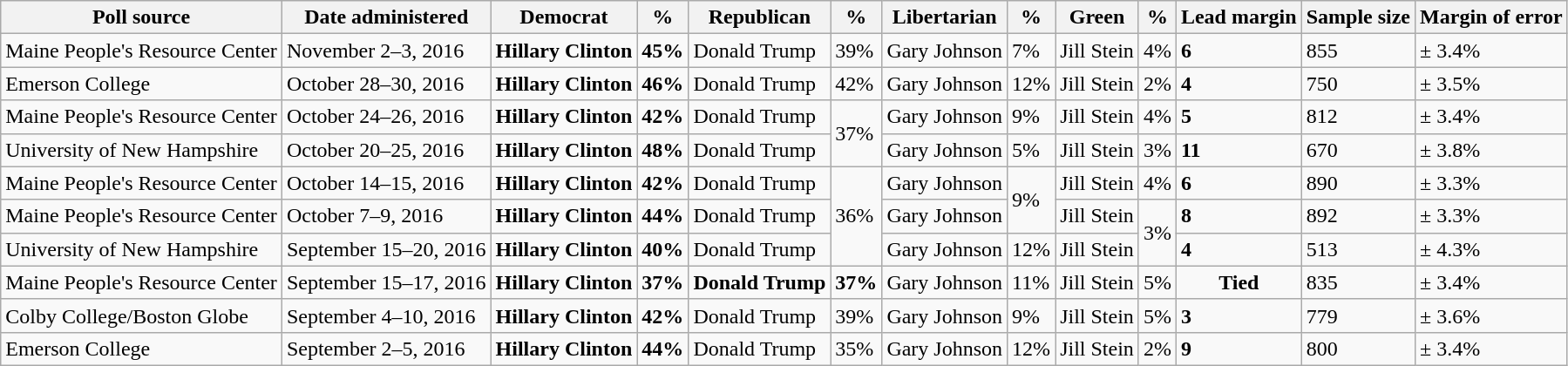<table class="wikitable">
<tr valign=bottom>
<th>Poll source</th>
<th>Date administered</th>
<th>Democrat</th>
<th>%</th>
<th>Republican</th>
<th>%</th>
<th>Libertarian</th>
<th>%</th>
<th>Green</th>
<th>%</th>
<th>Lead margin</th>
<th>Sample size</th>
<th>Margin of error</th>
</tr>
<tr>
<td>Maine People's Resource Center</td>
<td>November 2–3, 2016</td>
<td><strong>Hillary Clinton</strong></td>
<td><strong>45%</strong></td>
<td>Donald Trump</td>
<td>39%</td>
<td>Gary Johnson</td>
<td>7%</td>
<td>Jill Stein</td>
<td>4%</td>
<td><strong>6</strong></td>
<td>855</td>
<td>± 3.4%</td>
</tr>
<tr>
<td>Emerson College</td>
<td>October 28–30, 2016</td>
<td><strong>Hillary Clinton</strong></td>
<td><strong>46%</strong></td>
<td>Donald Trump</td>
<td>42%</td>
<td>Gary Johnson</td>
<td>12%</td>
<td>Jill Stein</td>
<td>2%</td>
<td><strong>4</strong></td>
<td>750</td>
<td>± 3.5%</td>
</tr>
<tr>
<td>Maine People's Resource Center</td>
<td>October 24–26, 2016</td>
<td><strong>Hillary Clinton</strong></td>
<td><strong>42%</strong></td>
<td>Donald Trump</td>
<td rowspan="2">37%</td>
<td>Gary Johnson</td>
<td>9%</td>
<td>Jill Stein</td>
<td>4%</td>
<td><strong>5</strong></td>
<td>812</td>
<td>± 3.4%</td>
</tr>
<tr>
<td>University of New Hampshire</td>
<td>October 20–25, 2016</td>
<td><strong>Hillary Clinton</strong></td>
<td><strong>48%</strong></td>
<td>Donald Trump</td>
<td>Gary Johnson</td>
<td>5%</td>
<td>Jill Stein</td>
<td>3%</td>
<td><strong>11</strong></td>
<td>670</td>
<td>± 3.8%</td>
</tr>
<tr>
<td>Maine People's Resource Center</td>
<td>October 14–15, 2016</td>
<td><strong>Hillary Clinton</strong></td>
<td><strong>42%</strong></td>
<td>Donald Trump</td>
<td rowspan="3">36%</td>
<td>Gary Johnson</td>
<td rowspan="2">9%</td>
<td>Jill Stein</td>
<td>4%</td>
<td><strong>6</strong></td>
<td>890</td>
<td>± 3.3%</td>
</tr>
<tr>
<td>Maine People's Resource Center</td>
<td>October 7–9, 2016</td>
<td><strong>Hillary Clinton</strong></td>
<td><strong>44%</strong></td>
<td>Donald Trump</td>
<td>Gary Johnson</td>
<td>Jill Stein</td>
<td rowspan="2">3%</td>
<td><strong>8</strong></td>
<td>892</td>
<td>± 3.3%</td>
</tr>
<tr>
<td>University of New Hampshire</td>
<td>September 15–20, 2016</td>
<td><strong>Hillary Clinton</strong></td>
<td><strong>40%</strong></td>
<td>Donald Trump</td>
<td>Gary Johnson</td>
<td>12%</td>
<td>Jill Stein</td>
<td><strong>4</strong></td>
<td>513</td>
<td>± 4.3%</td>
</tr>
<tr>
<td>Maine People's Resource Center</td>
<td>September 15–17, 2016</td>
<td><strong>Hillary Clinton</strong></td>
<td><strong>37%</strong></td>
<td><strong>Donald Trump</strong></td>
<td><strong>37%</strong></td>
<td>Gary Johnson</td>
<td>11%</td>
<td>Jill Stein</td>
<td>5%</td>
<td align="center"><strong>Tied</strong></td>
<td>835</td>
<td>± 3.4%</td>
</tr>
<tr>
<td>Colby College/Boston Globe</td>
<td>September 4–10, 2016</td>
<td><strong>Hillary Clinton</strong></td>
<td><strong>42%</strong></td>
<td>Donald Trump</td>
<td>39%</td>
<td>Gary Johnson</td>
<td>9%</td>
<td>Jill Stein</td>
<td>5%</td>
<td><strong>3</strong></td>
<td>779</td>
<td>± 3.6%</td>
</tr>
<tr>
<td>Emerson College</td>
<td>September 2–5, 2016</td>
<td><strong>Hillary Clinton</strong></td>
<td><strong>44%</strong></td>
<td>Donald Trump</td>
<td>35%</td>
<td>Gary Johnson</td>
<td>12%</td>
<td>Jill Stein</td>
<td>2%</td>
<td><strong>9</strong></td>
<td>800</td>
<td>± 3.4%</td>
</tr>
</table>
